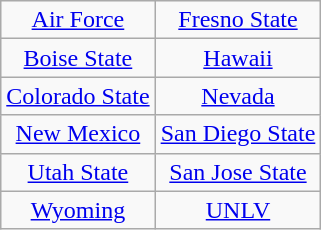<table class="wikitable" style="text-align:center">
<tr>
<td><a href='#'>Air Force</a></td>
<td><a href='#'>Fresno State</a></td>
</tr>
<tr>
<td><a href='#'>Boise State</a></td>
<td><a href='#'>Hawaii</a></td>
</tr>
<tr>
<td><a href='#'>Colorado State</a></td>
<td><a href='#'>Nevada</a></td>
</tr>
<tr>
<td><a href='#'>New Mexico</a></td>
<td><a href='#'>San Diego State</a></td>
</tr>
<tr>
<td><a href='#'>Utah State</a></td>
<td><a href='#'>San Jose State</a></td>
</tr>
<tr>
<td><a href='#'>Wyoming</a></td>
<td><a href='#'>UNLV</a></td>
</tr>
</table>
